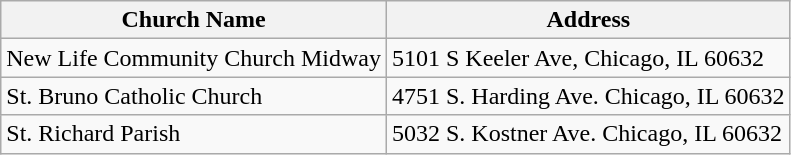<table class="wikitable">
<tr>
<th>Church Name</th>
<th>Address</th>
</tr>
<tr>
<td>New Life Community Church Midway</td>
<td>5101 S Keeler Ave, Chicago, IL 60632</td>
</tr>
<tr>
<td>St. Bruno Catholic Church</td>
<td>4751 S. Harding Ave. Chicago, IL 60632</td>
</tr>
<tr>
<td>St. Richard Parish</td>
<td>5032 S. Kostner Ave. Chicago, IL 60632</td>
</tr>
</table>
